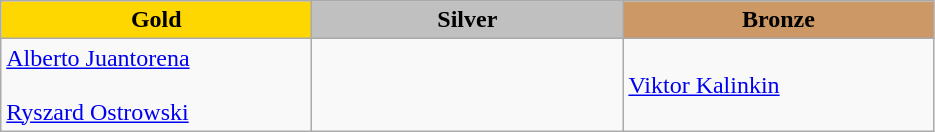<table class="wikitable" style="text-align:left">
<tr align="center">
<td width=200 bgcolor=gold><strong>Gold</strong></td>
<td width=200 bgcolor=silver><strong>Silver</strong></td>
<td width=200 bgcolor=CC9966><strong>Bronze</strong></td>
</tr>
<tr>
<td><a href='#'>Alberto Juantorena</a><br><em></em><br><a href='#'>Ryszard Ostrowski</a><br><em></em></td>
<td></td>
<td><a href='#'>Viktor Kalinkin</a><br><em></em></td>
</tr>
</table>
